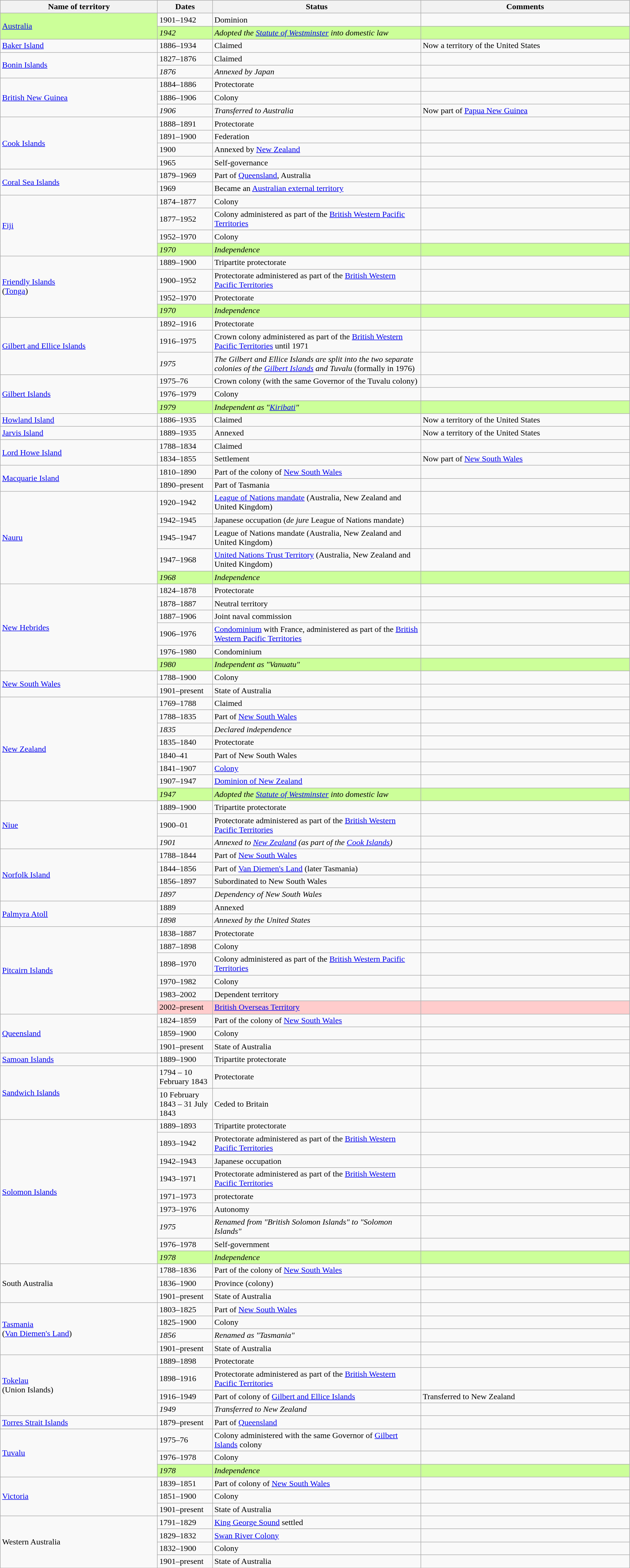<table class="wikitable sortable">
<tr>
<th width="300">Name of territory</th>
<th width="100">Dates</th>
<th width="400">Status</th>
<th width="400">Comments</th>
</tr>
<tr>
<td rowspan="2" style="background-color:#ccff99"><a href='#'>Australia</a></td>
<td>1901–1942</td>
<td>Dominion</td>
<td></td>
</tr>
<tr>
<td style="background-color:#ccff99"><em>1942</em></td>
<td style="background-color:#ccff99"><em>Adopted the <a href='#'>Statute of Westminster</a> into domestic law</em></td>
<td style="background-color:#ccff99"></td>
</tr>
<tr>
<td><a href='#'>Baker Island</a></td>
<td>1886–1934</td>
<td>Claimed</td>
<td>Now a territory of the United States</td>
</tr>
<tr>
<td rowspan="2"><a href='#'>Bonin Islands</a></td>
<td>1827–1876</td>
<td>Claimed</td>
<td></td>
</tr>
<tr>
<td><em>1876</em></td>
<td><em>Annexed by Japan</em></td>
<td></td>
</tr>
<tr>
<td rowspan="3"><a href='#'>British New Guinea</a></td>
<td>1884–1886</td>
<td>Protectorate</td>
<td></td>
</tr>
<tr>
<td>1886–1906</td>
<td>Colony</td>
<td></td>
</tr>
<tr>
<td><em>1906</em></td>
<td><em>Transferred to Australia</em></td>
<td>Now part of <a href='#'>Papua New Guinea</a></td>
</tr>
<tr>
<td rowspan="4"><a href='#'>Cook Islands</a></td>
<td>1888–1891</td>
<td>Protectorate</td>
<td></td>
</tr>
<tr>
<td>1891–1900</td>
<td>Federation</td>
<td></td>
</tr>
<tr>
<td>1900</td>
<td>Annexed by <a href='#'>New Zealand</a></td>
<td></td>
</tr>
<tr>
<td>1965</td>
<td>Self-governance</td>
<td></td>
</tr>
<tr>
<td rowspan="2"><a href='#'>Coral Sea Islands</a></td>
<td>1879–1969</td>
<td>Part of <a href='#'>Queensland</a>, Australia</td>
<td></td>
</tr>
<tr>
<td>1969</td>
<td>Became an <a href='#'>Australian external territory</a></td>
<td></td>
</tr>
<tr>
<td rowspan="4"><a href='#'>Fiji</a></td>
<td>1874–1877</td>
<td>Colony</td>
<td></td>
</tr>
<tr>
<td>1877–1952</td>
<td>Colony administered as part of the <a href='#'>British Western Pacific Territories</a></td>
<td></td>
</tr>
<tr>
<td>1952–1970</td>
<td>Colony</td>
<td></td>
</tr>
<tr>
<td style="background-color:#ccff99"><em>1970</em></td>
<td style="background-color:#ccff99"><em>Independence</em></td>
<td style="background-color:#ccff99"></td>
</tr>
<tr>
<td rowspan="4"><a href='#'>Friendly Islands</a><br>(<a href='#'>Tonga</a>)</td>
<td>1889–1900</td>
<td>Tripartite protectorate</td>
<td></td>
</tr>
<tr>
<td>1900–1952</td>
<td>Protectorate administered as part of the <a href='#'>British Western Pacific Territories</a></td>
<td></td>
</tr>
<tr>
<td>1952–1970</td>
<td>Protectorate</td>
<td></td>
</tr>
<tr>
<td style="background-color:#ccff99"><em>1970</em></td>
<td style="background-color:#ccff99"><em>Independence</em></td>
<td style="background-color:#ccff99"></td>
</tr>
<tr>
<td rowspan="3"><a href='#'>Gilbert and Ellice Islands</a></td>
<td>1892–1916</td>
<td>Protectorate</td>
<td></td>
</tr>
<tr>
<td>1916–1975</td>
<td>Crown colony administered as part of the <a href='#'>British Western Pacific Territories</a> until 1971</td>
<td></td>
</tr>
<tr>
<td><em>1975</em></td>
<td><em>The Gilbert and Ellice Islands are split into the two separate colonies of the <a href='#'>Gilbert Islands</a> and Tuvalu</em> (formally in 1976)</td>
<td></td>
</tr>
<tr>
<td rowspan="3"><a href='#'>Gilbert Islands</a></td>
<td>1975–76</td>
<td>Crown colony (with the same Governor of the Tuvalu colony)</td>
<td></td>
</tr>
<tr>
<td>1976–1979</td>
<td>Colony</td>
<td></td>
</tr>
<tr>
<td style="background-color:#ccff99"><em>1979</em></td>
<td style="background-color:#ccff99"><em>Independent as "<a href='#'>Kiribati</a>"</em></td>
<td style="background-color:#ccff99"></td>
</tr>
<tr>
<td><a href='#'>Howland Island</a></td>
<td>1886–1935</td>
<td>Claimed</td>
<td>Now a territory of the United States</td>
</tr>
<tr>
<td><a href='#'>Jarvis Island</a></td>
<td>1889–1935</td>
<td>Annexed</td>
<td>Now a territory of the United States</td>
</tr>
<tr>
<td rowspan="2"><a href='#'>Lord Howe Island</a></td>
<td>1788–1834</td>
<td>Claimed</td>
<td></td>
</tr>
<tr>
<td>1834–1855</td>
<td>Settlement</td>
<td>Now part of <a href='#'>New South Wales</a></td>
</tr>
<tr>
<td rowspan="2"><a href='#'>Macquarie Island</a></td>
<td>1810–1890</td>
<td>Part of the colony of <a href='#'>New South Wales</a></td>
<td></td>
</tr>
<tr>
<td>1890–present</td>
<td>Part of Tasmania</td>
<td></td>
</tr>
<tr>
<td rowspan="6"><a href='#'>Nauru</a></td>
</tr>
<tr>
<td>1920–1942</td>
<td><a href='#'>League of Nations mandate</a> (Australia, New Zealand and United Kingdom)</td>
<td></td>
</tr>
<tr>
<td>1942–1945</td>
<td>Japanese occupation (<em>de jure</em> League of Nations mandate)</td>
<td></td>
</tr>
<tr>
<td>1945–1947</td>
<td>League of Nations mandate (Australia, New Zealand and United Kingdom)</td>
<td></td>
</tr>
<tr>
<td>1947–1968</td>
<td><a href='#'>United Nations Trust Territory</a>  (Australia, New Zealand and United Kingdom)</td>
<td></td>
</tr>
<tr>
<td style="background-color:#ccff99"><em>1968</em></td>
<td style="background-color:#ccff99"><em>Independence</em></td>
<td style="background-color:#ccff99"></td>
</tr>
<tr>
<td rowspan="6"><a href='#'>New Hebrides</a></td>
<td>1824–1878</td>
<td>Protectorate</td>
<td></td>
</tr>
<tr>
<td>1878–1887</td>
<td>Neutral territory</td>
<td></td>
</tr>
<tr>
<td>1887–1906</td>
<td>Joint naval commission</td>
<td></td>
</tr>
<tr>
<td>1906–1976</td>
<td><a href='#'>Condominium</a> with France, administered as part of the <a href='#'>British Western Pacific Territories</a></td>
<td></td>
</tr>
<tr>
<td>1976–1980</td>
<td>Condominium</td>
<td></td>
</tr>
<tr>
<td style="background-color:#ccff99"><em>1980</em></td>
<td style="background-color:#ccff99"><em>Independent as "Vanuatu"</em></td>
<td style="background-color:#ccff99"></td>
</tr>
<tr>
<td rowspan="2"><a href='#'>New South Wales</a></td>
<td>1788–1900</td>
<td>Colony</td>
<td></td>
</tr>
<tr>
<td>1901–present</td>
<td>State of Australia</td>
<td></td>
</tr>
<tr>
<td rowspan="8"><a href='#'>New Zealand</a></td>
<td>1769–1788</td>
<td>Claimed</td>
<td></td>
</tr>
<tr>
<td>1788–1835</td>
<td>Part of <a href='#'>New South Wales</a></td>
<td></td>
</tr>
<tr>
<td><em>1835</em></td>
<td><em>Declared independence</em></td>
<td></td>
</tr>
<tr>
<td>1835–1840</td>
<td>Protectorate</td>
<td></td>
</tr>
<tr>
<td>1840–41</td>
<td>Part of New South Wales</td>
<td></td>
</tr>
<tr>
<td>1841–1907</td>
<td><a href='#'>Colony</a></td>
<td></td>
</tr>
<tr>
<td>1907–1947</td>
<td><a href='#'>Dominion of New Zealand</a></td>
<td></td>
</tr>
<tr>
<td style="background-color:#ccff99"><em>1947</em></td>
<td style="background-color:#ccff99"><em>Adopted the <a href='#'>Statute of Westminster</a> into domestic law</em></td>
<td style="background-color:#ccff99"></td>
</tr>
<tr>
<td rowspan="3"><a href='#'>Niue</a></td>
<td>1889–1900</td>
<td>Tripartite protectorate</td>
<td></td>
</tr>
<tr>
<td>1900–01</td>
<td>Protectorate administered as part of the <a href='#'>British Western Pacific Territories</a></td>
<td></td>
</tr>
<tr>
<td><em>1901</em></td>
<td><em>Annexed to <a href='#'>New Zealand</a> (as part of the <a href='#'>Cook Islands</a>)</em></td>
<td></td>
</tr>
<tr>
<td rowspan="4"><a href='#'>Norfolk Island</a></td>
<td>1788–1844</td>
<td>Part of <a href='#'>New South Wales</a></td>
<td></td>
</tr>
<tr>
<td>1844–1856</td>
<td>Part of <a href='#'>Van Diemen's Land</a> (later Tasmania)</td>
<td></td>
</tr>
<tr>
<td>1856–1897</td>
<td>Subordinated to New South Wales</td>
<td></td>
</tr>
<tr>
<td><em>1897</em></td>
<td><em>Dependency of New South Wales</em></td>
<td></td>
</tr>
<tr>
<td rowspan="2"><a href='#'>Palmyra Atoll</a></td>
<td>1889</td>
<td>Annexed</td>
<td></td>
</tr>
<tr>
<td><em>1898</em></td>
<td><em>Annexed by the United States</em></td>
<td></td>
</tr>
<tr>
<td rowspan="6"><a href='#'>Pitcairn Islands</a></td>
<td>1838–1887</td>
<td>Protectorate</td>
<td></td>
</tr>
<tr>
<td>1887–1898</td>
<td>Colony</td>
<td></td>
</tr>
<tr>
<td>1898–1970</td>
<td>Colony administered as part of the <a href='#'>British Western Pacific Territories</a></td>
<td></td>
</tr>
<tr>
<td>1970–1982</td>
<td>Colony</td>
<td></td>
</tr>
<tr>
<td>1983–2002</td>
<td>Dependent territory</td>
<td></td>
</tr>
<tr>
<td style="background-color:#ffcccc">2002–present</td>
<td style="background-color:#ffcccc"><a href='#'>British Overseas Territory</a></td>
<td style="background-color:#ffcccc"></td>
</tr>
<tr>
<td rowspan="3"><a href='#'>Queensland</a></td>
<td>1824–1859</td>
<td>Part of the colony of <a href='#'>New South Wales</a></td>
<td></td>
</tr>
<tr>
<td>1859–1900</td>
<td>Colony</td>
<td></td>
</tr>
<tr>
<td>1901–present</td>
<td>State of Australia</td>
<td></td>
</tr>
<tr>
<td><a href='#'>Samoan Islands</a></td>
<td>1889–1900</td>
<td>Tripartite protectorate</td>
<td></td>
</tr>
<tr>
<td rowspan="2"><a href='#'>Sandwich Islands</a></td>
<td>1794 – 10 February 1843</td>
<td>Protectorate</td>
<td></td>
</tr>
<tr>
<td>10 February 1843 – 31 July 1843</td>
<td>Ceded to Britain</td>
<td></td>
</tr>
<tr>
<td rowspan="9"><a href='#'>Solomon Islands</a></td>
<td>1889–1893</td>
<td>Tripartite protectorate</td>
<td></td>
</tr>
<tr>
<td>1893–1942</td>
<td>Protectorate administered as part of the <a href='#'>British Western Pacific Territories</a></td>
<td></td>
</tr>
<tr>
<td>1942–1943</td>
<td>Japanese occupation</td>
<td></td>
</tr>
<tr>
<td>1943–1971</td>
<td>Protectorate administered as part of the <a href='#'>British Western Pacific Territories</a></td>
<td></td>
</tr>
<tr>
<td>1971–1973</td>
<td>protectorate</td>
<td></td>
</tr>
<tr>
<td>1973–1976</td>
<td>Autonomy</td>
<td></td>
</tr>
<tr>
<td><em>1975</em></td>
<td><em>Renamed from "British Solomon Islands" to "Solomon Islands"</em></td>
<td></td>
</tr>
<tr>
<td>1976–1978</td>
<td>Self-government</td>
<td></td>
</tr>
<tr>
<td style="background-color:#ccff99"><em>1978</em></td>
<td style="background-color:#ccff99"><em>Independence</em></td>
<td style="background-color:#ccff99"></td>
</tr>
<tr>
<td rowspan="3">South Australia</td>
<td>1788–1836</td>
<td>Part of the colony of <a href='#'>New South Wales</a></td>
<td></td>
</tr>
<tr>
<td>1836–1900</td>
<td>Province (colony)</td>
<td></td>
</tr>
<tr>
<td>1901–present</td>
<td>State of Australia</td>
<td></td>
</tr>
<tr>
<td rowspan="4"><a href='#'>Tasmania</a> <br>(<a href='#'>Van Diemen's Land</a>)</td>
<td>1803–1825</td>
<td>Part of <a href='#'>New South Wales</a></td>
<td></td>
</tr>
<tr>
<td>1825–1900</td>
<td>Colony</td>
<td></td>
</tr>
<tr>
<td><em>1856</em></td>
<td><em>Renamed as "Tasmania"</em></td>
<td></td>
</tr>
<tr>
<td>1901–present</td>
<td>State of Australia</td>
<td></td>
</tr>
<tr>
<td rowspan="4"><a href='#'>Tokelau</a><br>(Union Islands)</td>
<td>1889–1898</td>
<td>Protectorate</td>
<td></td>
</tr>
<tr>
<td>1898–1916</td>
<td>Protectorate administered as part of the <a href='#'>British Western Pacific Territories</a></td>
<td></td>
</tr>
<tr>
<td>1916–1949</td>
<td>Part of colony of <a href='#'>Gilbert and Ellice Islands</a></td>
<td>Transferred to New Zealand</td>
</tr>
<tr>
<td><em>1949</em></td>
<td><em>Transferred to New Zealand</em></td>
<td></td>
</tr>
<tr>
<td><a href='#'>Torres Strait Islands</a></td>
<td>1879–present</td>
<td>Part of <a href='#'>Queensland</a></td>
<td></td>
</tr>
<tr>
<td rowspan="3"><a href='#'>Tuvalu</a></td>
<td>1975–76</td>
<td>Colony administered with the same Governor of <a href='#'>Gilbert Islands</a> colony</td>
<td></td>
</tr>
<tr>
<td>1976–1978</td>
<td>Colony</td>
<td></td>
</tr>
<tr>
<td style="background-color:#ccff99"><em>1978</em></td>
<td style="background-color:#ccff99"><em>Independence</em></td>
<td style="background-color:#ccff99"></td>
</tr>
<tr>
<td rowspan="3"><a href='#'>Victoria</a></td>
<td>1839–1851</td>
<td>Part of colony of <a href='#'>New South Wales</a></td>
<td></td>
</tr>
<tr>
<td>1851–1900</td>
<td>Colony</td>
<td></td>
</tr>
<tr>
<td>1901–present</td>
<td>State of Australia</td>
<td></td>
</tr>
<tr>
<td rowspan="4">Western Australia</td>
<td>1791–1829</td>
<td><a href='#'>King George Sound</a> settled</td>
<td></td>
</tr>
<tr>
<td>1829–1832</td>
<td><a href='#'>Swan River Colony</a></td>
<td></td>
</tr>
<tr>
<td>1832–1900</td>
<td>Colony</td>
<td></td>
</tr>
<tr>
<td>1901–present</td>
<td>State of Australia</td>
<td></td>
</tr>
<tr>
</tr>
</table>
